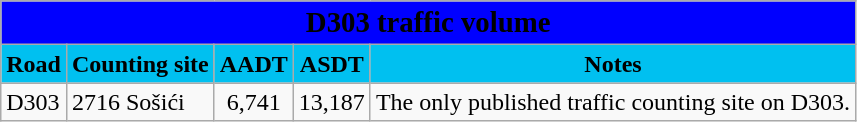<table class="wikitable">
<tr>
<td colspan=5 bgcolor=blue align=center style=margin-top:15><span><big><strong>D303 traffic volume</strong></big></span></td>
</tr>
<tr>
<td align=center bgcolor=00c0f0><strong>Road</strong></td>
<td align=center bgcolor=00c0f0><strong>Counting site</strong></td>
<td align=center bgcolor=00c0f0><strong>AADT</strong></td>
<td align=center bgcolor=00c0f0><strong>ASDT</strong></td>
<td align=center bgcolor=00c0f0><strong>Notes</strong></td>
</tr>
<tr>
<td> D303</td>
<td>2716 Sošići</td>
<td align=center>6,741</td>
<td align=center>13,187</td>
<td>The only published traffic counting site on D303.</td>
</tr>
</table>
